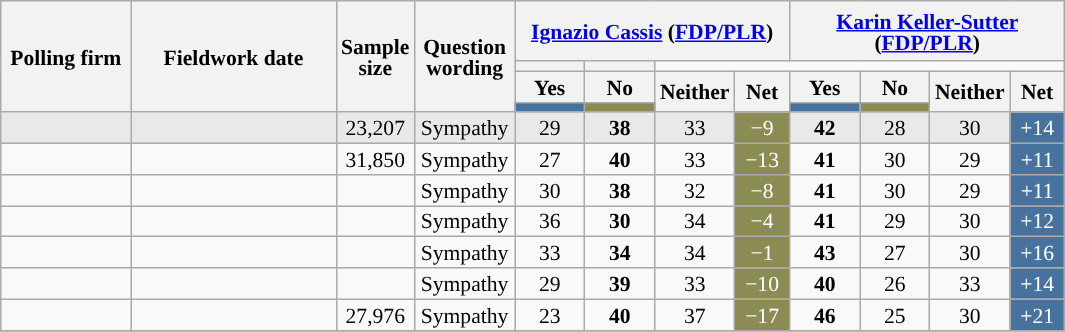<table class="wikitable" style="text-align:center;font-size:90%;line-height:14px;">
<tr style="height:40px;">
<th style="width:80px;" rowspan="4">Polling firm</th>
<th style="width:130px;" rowspan="4">Fieldwork date</th>
<th style="width:35px;" rowspan="4">Sample<br>size</th>
<th style="width:60px;" rowspan="4">Question wording</th>
<th colspan="4"><a href='#'>Ignazio Cassis</a> (<a href='#'>FDP/PLR</a>)</th>
<th colspan="4"><a href='#'>Karin Keller-Sutter</a> (<a href='#'>FDP/PLR</a>)</th>
</tr>
<tr>
<th style="background:"></th>
<th style="background:"></th>
</tr>
<tr>
<th style="width:40px;">Yes</th>
<th style="width:40px;">No</th>
<th style="width:30px;" rowspan="2">Neither</th>
<th style="width:30px;" rowspan="2">Net</th>
<th style="width:40px;">Yes</th>
<th style="width:40px;">No</th>
<th style="width:30px;" rowspan="2">Neither</th>
<th style="width:30px;" rowspan="2">Net</th>
</tr>
<tr>
<th style="background:#47729E;"></th>
<th style="background:#8B8B54;"></th>
<th style="background:#47729E;"></th>
<th style="background:#8B8B54;"></th>
</tr>
<tr style="background:#E9E9E9;">
<td></td>
<td></td>
<td>23,207</td>
<td>Sympathy</td>
<td>29</td>
<td style="background:#"><strong>38</strong></td>
<td>33</td>
<td style="background:#8B8B54;color:#FFFFFF;">−9</td>
<td style="background:#"><strong>42</strong></td>
<td>28</td>
<td>30</td>
<td style="background:#47729E;color:#FFFFFF;">+14</td>
</tr>
<tr>
<td></td>
<td></td>
<td>31,850</td>
<td>Sympathy</td>
<td>27</td>
<td style="background:#"><strong>40</strong></td>
<td>33</td>
<td style="background:#8B8B54;color:#FFFFFF;">−13</td>
<td style="background:#"><strong>41</strong></td>
<td>30</td>
<td>29</td>
<td style="background:#47729E;color:#FFFFFF;">+11</td>
</tr>
<tr>
<td></td>
<td></td>
<td></td>
<td>Sympathy</td>
<td>30</td>
<td style="background:#"><strong>38</strong></td>
<td>32</td>
<td style="background:#8B8B54;color:#FFFFFF;">−8</td>
<td style="background:#"><strong>41</strong></td>
<td>30</td>
<td>29</td>
<td style="background:#47729E;color:#FFFFFF;">+11</td>
</tr>
<tr>
<td></td>
<td></td>
<td></td>
<td>Sympathy</td>
<td>36</td>
<td style="background:#"><strong>30</strong></td>
<td>34</td>
<td style="background:#8B8B54;color:#FFFFFF;">−4</td>
<td style="background:#"><strong>41</strong></td>
<td>29</td>
<td>30</td>
<td style="background:#47729E;color:#FFFFFF;">+12</td>
</tr>
<tr>
<td></td>
<td></td>
<td></td>
<td>Sympathy</td>
<td>33</td>
<td style="background:#"><strong>34</strong></td>
<td>34</td>
<td style="background:#8B8B54;color:#FFFFFF;">−1</td>
<td style="background:#"><strong>43</strong></td>
<td>27</td>
<td>30</td>
<td style="background:#47729E;color:#FFFFFF;">+16</td>
</tr>
<tr>
<td></td>
<td></td>
<td></td>
<td>Sympathy</td>
<td>29</td>
<td style="background:#"><strong>39</strong></td>
<td>33</td>
<td style="background:#8B8B54;color:#FFFFFF;">−10</td>
<td style="background:#"><strong>40</strong></td>
<td>26</td>
<td>33</td>
<td style="background:#47729E;color:#FFFFFF;">+14</td>
</tr>
<tr>
<td></td>
<td></td>
<td>27,976</td>
<td>Sympathy</td>
<td>23</td>
<td style="background:#"><strong>40</strong></td>
<td>37</td>
<td style="background:#8B8B54;color:#FFFFFF;">−17</td>
<td style="background:#"><strong>46</strong></td>
<td>25</td>
<td>30</td>
<td style="background:#47729E;color:#FFFFFF;">+21</td>
</tr>
<tr>
</tr>
</table>
